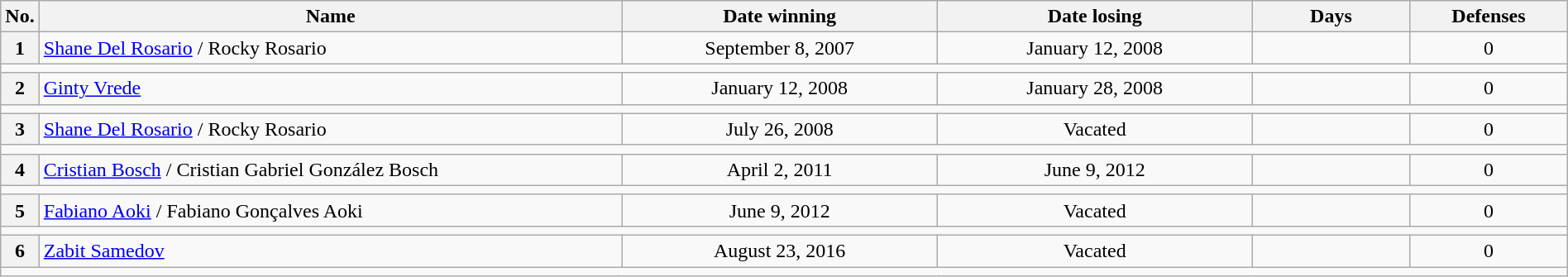<table class="wikitable" width=100%>
<tr>
<th style="width:1%;">No.</th>
<th style="width:37%;">Name</th>
<th style="width:20%;">Date winning</th>
<th style="width:20%;">Date losing</th>
<th data-sort-type="number" style="width:10%;">Days</th>
<th data-sort-type="number" style="width:10%;">Defenses</th>
</tr>
<tr align=center>
<th>1</th>
<td align=left> <a href='#'>Shane Del Rosario</a> / Rocky Rosario</td>
<td>September 8, 2007</td>
<td>January 12, 2008</td>
<td></td>
<td>0</td>
</tr>
<tr>
<td colspan="6"></td>
</tr>
<tr align=center>
<th>2</th>
<td align=left> <a href='#'>Ginty Vrede</a></td>
<td>January 12, 2008</td>
<td>January 28, 2008</td>
<td></td>
<td>0</td>
</tr>
<tr>
<td colspan="6"></td>
</tr>
<tr>
<th>3</th>
<td align=left> <a href='#'>Shane Del Rosario</a> / Rocky Rosario</td>
<td style="text-align:center;">July 26, 2008</td>
<td style="text-align:center;">Vacated</td>
<td style="text-align:center;"></td>
<td style="text-align:center;">0</td>
</tr>
<tr>
<td colspan="6"></td>
</tr>
<tr align=center>
<th>4</th>
<td align=left> <a href='#'>Cristian Bosch</a> / Cristian Gabriel González Bosch</td>
<td>April 2, 2011</td>
<td>June 9, 2012</td>
<td></td>
<td>0</td>
</tr>
<tr>
<td colspan="6"></td>
</tr>
<tr align=center>
<th>5</th>
<td align=left> <a href='#'>Fabiano Aoki</a> / Fabiano Gonçalves Aoki</td>
<td>June 9, 2012</td>
<td>Vacated</td>
<td></td>
<td>0</td>
</tr>
<tr>
<td colspan="6"></td>
</tr>
<tr align=center>
<th>6</th>
<td align=left> <a href='#'>Zabit Samedov</a></td>
<td>August 23, 2016</td>
<td>Vacated</td>
<td></td>
<td>0</td>
</tr>
<tr>
<td colspan="6"></td>
</tr>
</table>
